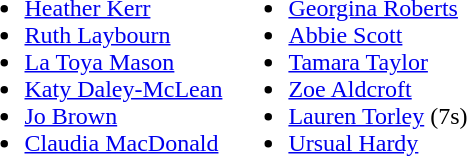<table>
<tr style="vertical-align:top">
<td><br><ul><li><a href='#'>Heather Kerr</a></li><li><a href='#'>Ruth Laybourn</a></li><li><a href='#'>La Toya Mason</a></li><li><a href='#'>Katy Daley-McLean</a></li><li><a href='#'>Jo Brown</a></li><li><a href='#'>Claudia MacDonald</a></li></ul></td>
<td><br><ul><li><a href='#'>Georgina Roberts</a></li><li><a href='#'>Abbie Scott</a></li><li><a href='#'>Tamara Taylor</a></li><li><a href='#'>Zoe Aldcroft</a></li><li><a href='#'>Lauren Torley</a> (7s)</li><li><a href='#'>Ursual Hardy</a></li></ul></td>
</tr>
</table>
